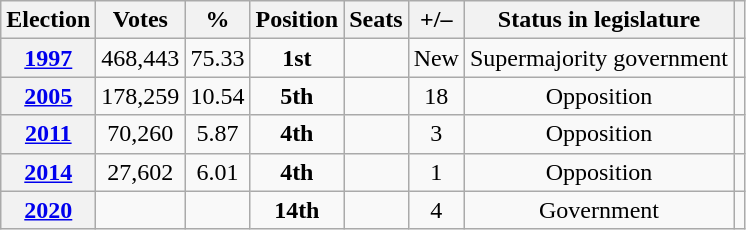<table class="wikitable" style="text-align:center">
<tr>
<th>Election</th>
<th scope="col">Votes</th>
<th scope="col">%</th>
<th>Position</th>
<th scope="col">Seats</th>
<th>+/–</th>
<th>Status in legislature</th>
<th></th>
</tr>
<tr>
<th><a href='#'>1997</a></th>
<td>468,443</td>
<td>75.33</td>
<td> <strong>1st</strong></td>
<td></td>
<td>New</td>
<td> Supermajority government</td>
<td></td>
</tr>
<tr>
<th><a href='#'>2005</a></th>
<td>178,259</td>
<td>10.54</td>
<td> <strong>5th</strong></td>
<td></td>
<td> 18</td>
<td> Opposition</td>
<td></td>
</tr>
<tr>
<th><a href='#'>2011</a></th>
<td>70,260</td>
<td>5.87</td>
<td> <strong>4th</strong></td>
<td></td>
<td> 3</td>
<td> Opposition</td>
<td></td>
</tr>
<tr>
<th><a href='#'>2014</a></th>
<td>27,602</td>
<td>6.01</td>
<td> <strong>4th</strong></td>
<td></td>
<td> 1</td>
<td> Opposition</td>
<td></td>
</tr>
<tr>
<th><a href='#'>2020</a></th>
<td></td>
<td></td>
<td> <strong>14th</strong></td>
<td></td>
<td> 4</td>
<td> Government</td>
<td></td>
</tr>
</table>
